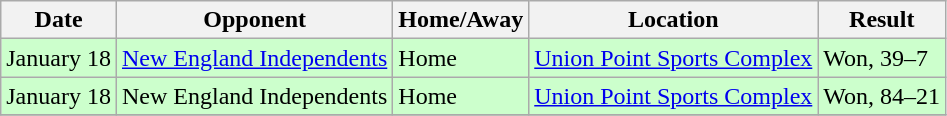<table class="wikitable mw-collapsible mw-collapsed">
<tr>
<th>Date</th>
<th>Opponent</th>
<th>Home/Away</th>
<th>Location</th>
<th>Result</th>
</tr>
<tr bgcolor="#CCFFCC">
<td>January 18</td>
<td><a href='#'>New England Independents</a></td>
<td>Home</td>
<td><a href='#'>Union Point Sports Complex</a></td>
<td>Won, 39–7</td>
</tr>
<tr bgcolor="#CCFFCC">
<td>January 18</td>
<td>New England Independents</td>
<td>Home</td>
<td><a href='#'>Union Point Sports Complex</a></td>
<td>Won, 84–21</td>
</tr>
<tr>
</tr>
</table>
